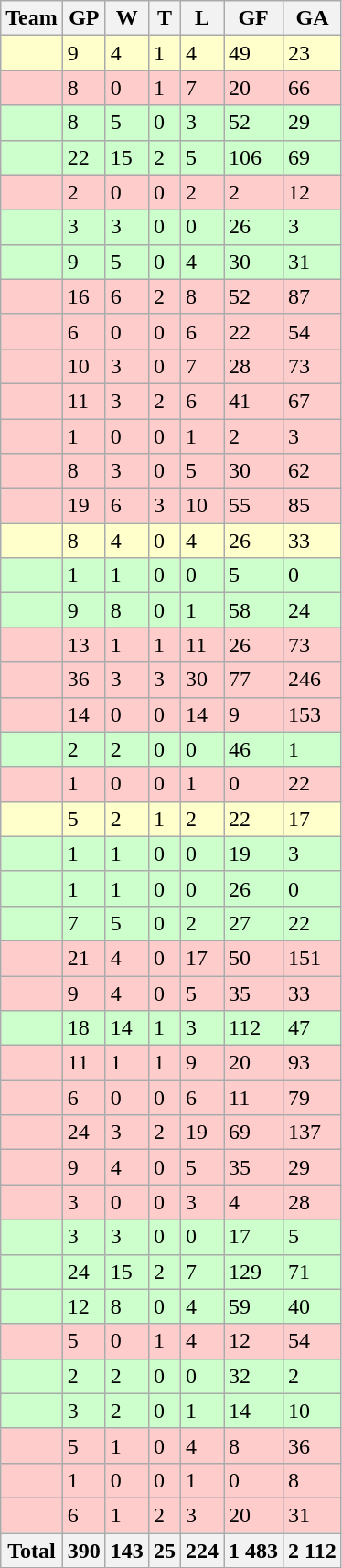<table class="wikitable sortable">
<tr>
<th>Team</th>
<th>GP</th>
<th>W</th>
<th>T</th>
<th>L</th>
<th>GF</th>
<th>GA</th>
</tr>
<tr bgcolor=#FFFFCC>
<td></td>
<td>9</td>
<td>4</td>
<td>1</td>
<td>4</td>
<td>49</td>
<td>23</td>
</tr>
<tr bgcolor=#FFCCCC>
<td></td>
<td>8</td>
<td>0</td>
<td>1</td>
<td>7</td>
<td>20</td>
<td>66</td>
</tr>
<tr bgcolor=#CCFFCC>
<td></td>
<td>8</td>
<td>5</td>
<td>0</td>
<td>3</td>
<td>52</td>
<td>29</td>
</tr>
<tr bgcolor=#CCFFCC>
<td></td>
<td>22</td>
<td>15</td>
<td>2</td>
<td>5</td>
<td>106</td>
<td>69</td>
</tr>
<tr bgcolor=#FFCCCC>
<td></td>
<td>2</td>
<td>0</td>
<td>0</td>
<td>2</td>
<td>2</td>
<td>12</td>
</tr>
<tr bgcolor=#CCFFCC>
<td></td>
<td>3</td>
<td>3</td>
<td>0</td>
<td>0</td>
<td>26</td>
<td>3</td>
</tr>
<tr bgcolor=#CCFFCC>
<td></td>
<td>9</td>
<td>5</td>
<td>0</td>
<td>4</td>
<td>30</td>
<td>31</td>
</tr>
<tr bgcolor=#FFCCCC>
<td></td>
<td>16</td>
<td>6</td>
<td>2</td>
<td>8</td>
<td>52</td>
<td>87</td>
</tr>
<tr bgcolor=#FFCCCC>
<td><em></em></td>
<td>6</td>
<td>0</td>
<td>0</td>
<td>6</td>
<td>22</td>
<td>54</td>
</tr>
<tr bgcolor=#FFCCCC>
<td></td>
<td>10</td>
<td>3</td>
<td>0</td>
<td>7</td>
<td>28</td>
<td>73</td>
</tr>
<tr bgcolor=#FFCCCC>
<td></td>
<td>11</td>
<td>3</td>
<td>2</td>
<td>6</td>
<td>41</td>
<td>67</td>
</tr>
<tr bgcolor=#FFCCCC>
<td></td>
<td>1</td>
<td>0</td>
<td>0</td>
<td>1</td>
<td>2</td>
<td>3</td>
</tr>
<tr bgcolor=#FFCCCC>
<td></td>
<td>8</td>
<td>3</td>
<td>0</td>
<td>5</td>
<td>30</td>
<td>62</td>
</tr>
<tr bgcolor=#FFCCCC>
<td></td>
<td>19</td>
<td>6</td>
<td>3</td>
<td>10</td>
<td>55</td>
<td>85</td>
</tr>
<tr bgcolor=#FFFFCC>
<td></td>
<td>8</td>
<td>4</td>
<td>0</td>
<td>4</td>
<td>26</td>
<td>33</td>
</tr>
<tr bgcolor=#CCFFCC>
<td></td>
<td>1</td>
<td>1</td>
<td>0</td>
<td>0</td>
<td>5</td>
<td>0</td>
</tr>
<tr bgcolor=#CCFFCC>
<td></td>
<td>9</td>
<td>8</td>
<td>0</td>
<td>1</td>
<td>58</td>
<td>24</td>
</tr>
<tr bgcolor=#FFCCCC>
<td></td>
<td>13</td>
<td>1</td>
<td>1</td>
<td>11</td>
<td>26</td>
<td>73</td>
</tr>
<tr bgcolor=#FFCCCC>
<td></td>
<td>36</td>
<td>3</td>
<td>3</td>
<td>30</td>
<td>77</td>
<td>246</td>
</tr>
<tr bgcolor=#FFCCCC>
<td></td>
<td>14</td>
<td>0</td>
<td>0</td>
<td>14</td>
<td>9</td>
<td>153</td>
</tr>
<tr bgcolor=#CCFFCC>
<td></td>
<td>2</td>
<td>2</td>
<td>0</td>
<td>0</td>
<td>46</td>
<td>1</td>
</tr>
<tr bgcolor=#FFCCCC>
<td></td>
<td>1</td>
<td>0</td>
<td>0</td>
<td>1</td>
<td>0</td>
<td>22</td>
</tr>
<tr bgcolor=#FFFFCC>
<td></td>
<td>5</td>
<td>2</td>
<td>1</td>
<td>2</td>
<td>22</td>
<td>17</td>
</tr>
<tr bgcolor=#CCFFCC>
<td></td>
<td>1</td>
<td>1</td>
<td>0</td>
<td>0</td>
<td>19</td>
<td>3</td>
</tr>
<tr bgcolor=#CCFFCC>
<td></td>
<td>1</td>
<td>1</td>
<td>0</td>
<td>0</td>
<td>26</td>
<td>0</td>
</tr>
<tr bgcolor=#CCFFCC>
<td></td>
<td>7</td>
<td>5</td>
<td>0</td>
<td>2</td>
<td>27</td>
<td>22</td>
</tr>
<tr bgcolor=#FFCCCC>
<td></td>
<td>21</td>
<td>4</td>
<td>0</td>
<td>17</td>
<td>50</td>
<td>151</td>
</tr>
<tr bgcolor=#FFCCCC>
<td></td>
<td>9</td>
<td>4</td>
<td>0</td>
<td>5</td>
<td>35</td>
<td>33</td>
</tr>
<tr bgcolor=#CCFFCC>
<td></td>
<td>18</td>
<td>14</td>
<td>1</td>
<td>3</td>
<td>112</td>
<td>47</td>
</tr>
<tr bgcolor=#FFCCCC>
<td></td>
<td>11</td>
<td>1</td>
<td>1</td>
<td>9</td>
<td>20</td>
<td>93</td>
</tr>
<tr bgcolor=#FFCCCC>
<td></td>
<td>6</td>
<td>0</td>
<td>0</td>
<td>6</td>
<td>11</td>
<td>79</td>
</tr>
<tr bgcolor=#FFCCCC>
<td></td>
<td>24</td>
<td>3</td>
<td>2</td>
<td>19</td>
<td>69</td>
<td>137</td>
</tr>
<tr bgcolor=#FFCCCC>
<td></td>
<td>9</td>
<td>4</td>
<td>0</td>
<td>5</td>
<td>35</td>
<td>29</td>
</tr>
<tr bgcolor=#FFCCCC>
<td></td>
<td>3</td>
<td>0</td>
<td>0</td>
<td>3</td>
<td>4</td>
<td>28</td>
</tr>
<tr bgcolor=#CCFFCC>
<td></td>
<td>3</td>
<td>3</td>
<td>0</td>
<td>0</td>
<td>17</td>
<td>5</td>
</tr>
<tr bgcolor=#CCFFCC>
<td></td>
<td>24</td>
<td>15</td>
<td>2</td>
<td>7</td>
<td>129</td>
<td>71</td>
</tr>
<tr bgcolor=#CCFFCC>
<td></td>
<td>12</td>
<td>8</td>
<td>0</td>
<td>4</td>
<td>59</td>
<td>40</td>
</tr>
<tr bgcolor=#FFCCCC>
<td></td>
<td>5</td>
<td>0</td>
<td>1</td>
<td>4</td>
<td>12</td>
<td>54</td>
</tr>
<tr bgcolor=#CCFFCC>
<td></td>
<td>2</td>
<td>2</td>
<td>0</td>
<td>0</td>
<td>32</td>
<td>2</td>
</tr>
<tr bgcolor=#CCFFCC>
<td></td>
<td>3</td>
<td>2</td>
<td>0</td>
<td>1</td>
<td>14</td>
<td>10</td>
</tr>
<tr bgcolor=#FFCCCC>
<td></td>
<td>5</td>
<td>1</td>
<td>0</td>
<td>4</td>
<td>8</td>
<td>36</td>
</tr>
<tr bgcolor=#FFCCCC>
<td></td>
<td>1</td>
<td>0</td>
<td>0</td>
<td>1</td>
<td>0</td>
<td>8</td>
</tr>
<tr bgcolor=#FFCCCC>
<td><em></em></td>
<td>6</td>
<td>1</td>
<td>2</td>
<td>3</td>
<td>20</td>
<td>31</td>
</tr>
<tr>
<th>Total</th>
<th>390</th>
<th>143</th>
<th>25</th>
<th>224</th>
<th>1 483</th>
<th>2 112</th>
</tr>
</table>
